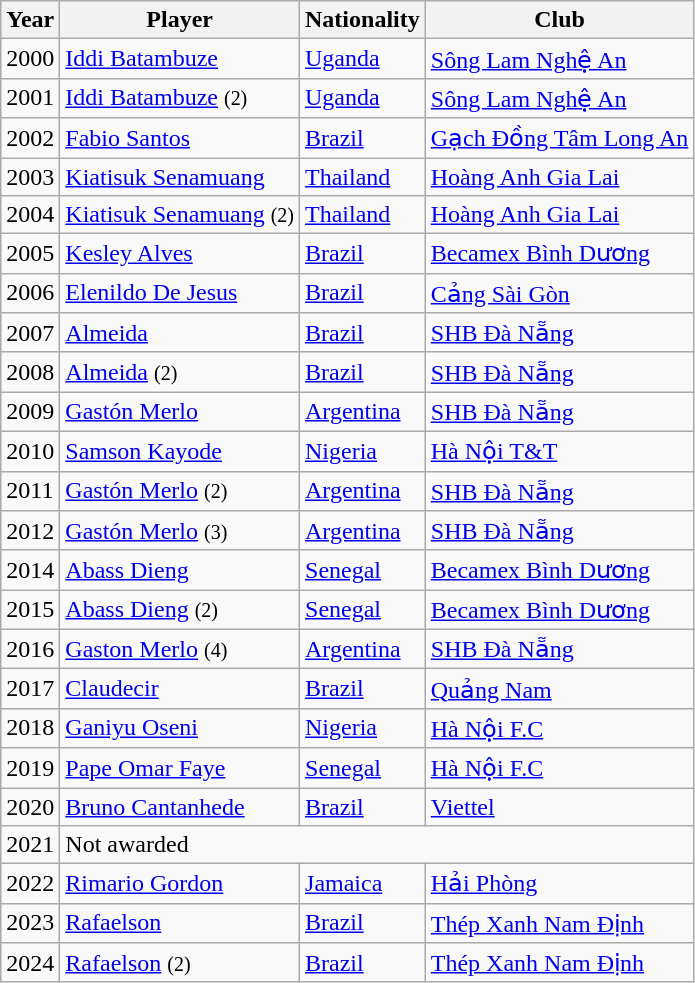<table class="wikitable">
<tr>
<th>Year</th>
<th>Player</th>
<th>Nationality</th>
<th>Club</th>
</tr>
<tr>
<td>2000</td>
<td><a href='#'>Iddi Batambuze</a></td>
<td> <a href='#'>Uganda</a></td>
<td><a href='#'>Sông Lam Nghệ An</a></td>
</tr>
<tr>
<td>2001</td>
<td><a href='#'>Iddi Batambuze</a> <small>(2)</small></td>
<td> <a href='#'>Uganda</a></td>
<td><a href='#'>Sông Lam Nghệ An</a></td>
</tr>
<tr>
<td>2002</td>
<td><a href='#'>Fabio Santos</a></td>
<td> <a href='#'>Brazil</a></td>
<td><a href='#'>Gạch Đồng Tâm Long An</a></td>
</tr>
<tr>
<td>2003</td>
<td><a href='#'>Kiatisuk Senamuang</a></td>
<td> <a href='#'>Thailand</a></td>
<td><a href='#'>Hoàng Anh Gia Lai</a></td>
</tr>
<tr>
<td>2004</td>
<td><a href='#'>Kiatisuk Senamuang</a> <small>(2)</small></td>
<td> <a href='#'>Thailand</a></td>
<td><a href='#'>Hoàng Anh Gia Lai</a></td>
</tr>
<tr>
<td>2005</td>
<td><a href='#'>Kesley Alves</a></td>
<td> <a href='#'>Brazil</a></td>
<td><a href='#'>Becamex Bình Dương</a></td>
</tr>
<tr>
<td>2006</td>
<td><a href='#'>Elenildo De Jesus</a></td>
<td> <a href='#'>Brazil</a></td>
<td><a href='#'>Cảng Sài Gòn</a></td>
</tr>
<tr>
<td>2007</td>
<td><a href='#'>Almeida</a></td>
<td> <a href='#'>Brazil</a></td>
<td><a href='#'>SHB Đà Nẵng</a></td>
</tr>
<tr>
<td>2008</td>
<td><a href='#'>Almeida</a> <small>(2)</small></td>
<td> <a href='#'>Brazil</a></td>
<td><a href='#'>SHB Đà Nẵng</a></td>
</tr>
<tr>
<td>2009</td>
<td><a href='#'>Gastón Merlo</a></td>
<td> <a href='#'>Argentina</a></td>
<td><a href='#'>SHB Đà Nẵng</a></td>
</tr>
<tr>
<td>2010</td>
<td><a href='#'>Samson Kayode</a></td>
<td> <a href='#'>Nigeria</a></td>
<td><a href='#'>Hà Nội T&T</a></td>
</tr>
<tr>
<td>2011</td>
<td><a href='#'>Gastón Merlo</a> <small>(2)</small></td>
<td> <a href='#'>Argentina</a></td>
<td><a href='#'>SHB Đà Nẵng</a></td>
</tr>
<tr>
<td>2012</td>
<td><a href='#'>Gastón Merlo</a> <small>(3)</small></td>
<td> <a href='#'>Argentina</a></td>
<td><a href='#'>SHB Đà Nẵng</a></td>
</tr>
<tr>
<td>2014</td>
<td><a href='#'>Abass Dieng</a></td>
<td> <a href='#'>Senegal</a></td>
<td><a href='#'>Becamex Bình Dương</a></td>
</tr>
<tr>
<td>2015</td>
<td><a href='#'>Abass Dieng</a> <small>(2)</small></td>
<td> <a href='#'>Senegal</a></td>
<td><a href='#'>Becamex Bình Dương</a></td>
</tr>
<tr>
<td>2016</td>
<td><a href='#'>Gaston Merlo</a> <small>(4)</small></td>
<td> <a href='#'>Argentina</a></td>
<td><a href='#'>SHB Đà Nẵng</a></td>
</tr>
<tr>
<td>2017</td>
<td><a href='#'>Claudecir</a></td>
<td> <a href='#'>Brazil</a></td>
<td><a href='#'>Quảng Nam</a></td>
</tr>
<tr>
<td>2018</td>
<td><a href='#'>Ganiyu Oseni</a></td>
<td> <a href='#'>Nigeria</a></td>
<td><a href='#'>Hà Nội F.C</a></td>
</tr>
<tr>
<td>2019</td>
<td><a href='#'>Pape Omar Faye</a></td>
<td> <a href='#'>Senegal</a></td>
<td><a href='#'>Hà Nội F.C</a></td>
</tr>
<tr>
<td>2020</td>
<td><a href='#'>Bruno Cantanhede</a></td>
<td> <a href='#'>Brazil</a></td>
<td><a href='#'>Viettel</a></td>
</tr>
<tr>
<td>2021</td>
<td colspan="4">Not awarded</td>
</tr>
<tr>
<td>2022</td>
<td><a href='#'>Rimario Gordon</a></td>
<td> <a href='#'>Jamaica</a></td>
<td><a href='#'>Hải Phòng</a></td>
</tr>
<tr>
<td>2023</td>
<td><a href='#'>Rafaelson</a></td>
<td> <a href='#'>Brazil</a></td>
<td><a href='#'>Thép Xanh Nam Định</a></td>
</tr>
<tr>
<td>2024</td>
<td><a href='#'>Rafaelson</a> <small>(2)</small></td>
<td> <a href='#'>Brazil</a></td>
<td><a href='#'>Thép Xanh Nam Định</a></td>
</tr>
</table>
